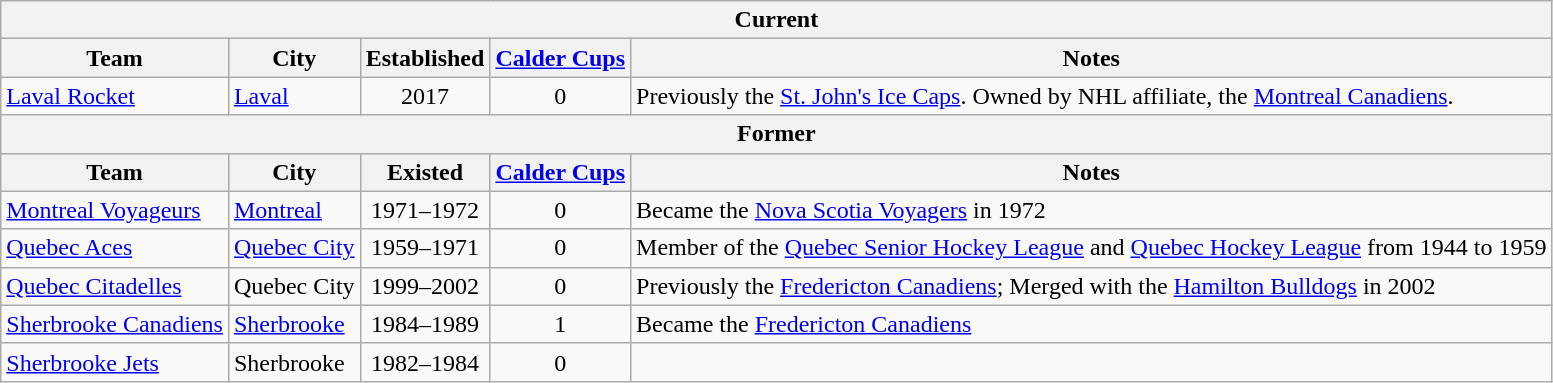<table class="wikitable">
<tr>
<th colspan=5>Current</th>
</tr>
<tr>
<th>Team</th>
<th>City</th>
<th>Established</th>
<th><a href='#'>Calder Cups</a></th>
<th>Notes</th>
</tr>
<tr>
<td><a href='#'>Laval Rocket</a></td>
<td><a href='#'>Laval</a></td>
<td align=center>2017</td>
<td align=center>0</td>
<td>Previously the <a href='#'>St. John's Ice Caps</a>. Owned by NHL affiliate, the <a href='#'>Montreal Canadiens</a>.</td>
</tr>
<tr>
<th colspan=5>Former</th>
</tr>
<tr>
<th>Team</th>
<th>City</th>
<th>Existed</th>
<th><a href='#'>Calder Cups</a></th>
<th>Notes</th>
</tr>
<tr>
<td><a href='#'>Montreal Voyageurs</a></td>
<td><a href='#'>Montreal</a></td>
<td align=center>1971–1972</td>
<td align=center>0</td>
<td>Became the <a href='#'>Nova Scotia Voyagers</a> in 1972</td>
</tr>
<tr>
<td><a href='#'>Quebec Aces</a></td>
<td><a href='#'>Quebec City</a></td>
<td align=center>1959–1971</td>
<td align=center>0</td>
<td>Member of the <a href='#'>Quebec Senior Hockey League</a> and <a href='#'>Quebec Hockey League</a> from 1944 to 1959</td>
</tr>
<tr>
<td><a href='#'>Quebec Citadelles</a></td>
<td>Quebec City</td>
<td align=center>1999–2002</td>
<td align=center>0</td>
<td>Previously the <a href='#'>Fredericton Canadiens</a>; Merged with the <a href='#'>Hamilton Bulldogs</a> in 2002</td>
</tr>
<tr>
<td><a href='#'>Sherbrooke Canadiens</a></td>
<td><a href='#'>Sherbrooke</a></td>
<td align=center>1984–1989</td>
<td align=center>1</td>
<td>Became the <a href='#'>Fredericton Canadiens</a></td>
</tr>
<tr>
<td><a href='#'>Sherbrooke Jets</a></td>
<td>Sherbrooke</td>
<td align=center>1982–1984</td>
<td align=center>0</td>
<td></td>
</tr>
</table>
